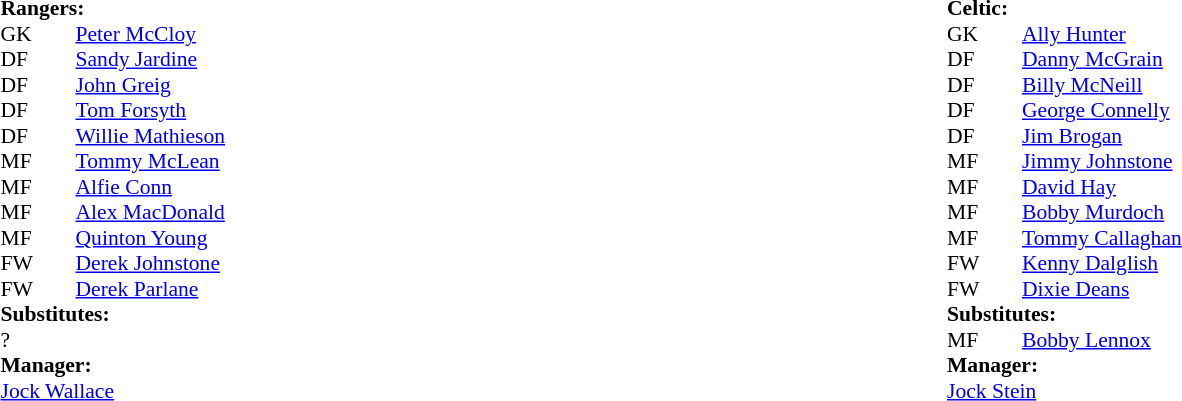<table width="100%">
<tr>
<td valign="top" width="50%"><br><table style="font-size: 90%" cellspacing="0" cellpadding="0">
<tr>
<td colspan="4"><strong>Rangers:</strong></td>
</tr>
<tr>
<th width="25"></th>
<th width="25"></th>
</tr>
<tr>
<td>GK</td>
<td></td>
<td> <a href='#'>Peter McCloy</a></td>
</tr>
<tr>
<td>DF</td>
<td></td>
<td> <a href='#'>Sandy Jardine</a></td>
</tr>
<tr>
<td>DF</td>
<td></td>
<td> <a href='#'>John Greig</a></td>
</tr>
<tr>
<td>DF</td>
<td></td>
<td> <a href='#'>Tom Forsyth</a></td>
</tr>
<tr>
<td>DF</td>
<td></td>
<td> <a href='#'>Willie Mathieson</a></td>
</tr>
<tr>
<td>MF</td>
<td></td>
<td> <a href='#'>Tommy McLean</a></td>
</tr>
<tr>
<td>MF</td>
<td></td>
<td> <a href='#'>Alfie Conn</a></td>
</tr>
<tr>
<td>MF</td>
<td></td>
<td> <a href='#'>Alex MacDonald</a></td>
</tr>
<tr>
<td>MF</td>
<td></td>
<td> <a href='#'>Quinton Young</a></td>
</tr>
<tr>
<td>FW</td>
<td></td>
<td> <a href='#'>Derek Johnstone</a></td>
</tr>
<tr>
<td>FW</td>
<td></td>
<td> <a href='#'>Derek Parlane</a></td>
</tr>
<tr>
<td colspan=4><strong>Substitutes:</strong></td>
</tr>
<tr>
<td>?</td>
</tr>
<tr>
<td colspan=4><strong>Manager:</strong></td>
</tr>
<tr>
<td colspan="4"> <a href='#'>Jock Wallace</a></td>
</tr>
</table>
</td>
<td valign="top" width="50%"><br><table style="font-size: 90%" cellspacing="0" cellpadding="0">
<tr>
<td colspan="4"><strong>Celtic:</strong></td>
</tr>
<tr>
<th width="25"></th>
<th width="25"></th>
</tr>
<tr>
<td>GK</td>
<td></td>
<td> <a href='#'>Ally Hunter</a></td>
</tr>
<tr>
<td>DF</td>
<td></td>
<td> <a href='#'>Danny McGrain</a></td>
</tr>
<tr>
<td>DF</td>
<td></td>
<td> <a href='#'>Billy McNeill</a></td>
</tr>
<tr>
<td>DF</td>
<td></td>
<td> <a href='#'>George Connelly</a></td>
</tr>
<tr>
<td>DF</td>
<td></td>
<td> <a href='#'>Jim Brogan</a></td>
<td></td>
<td></td>
</tr>
<tr>
<td>MF</td>
<td></td>
<td> <a href='#'>Jimmy Johnstone</a></td>
</tr>
<tr>
<td>MF</td>
<td></td>
<td> <a href='#'>David Hay</a></td>
</tr>
<tr>
<td>MF</td>
<td></td>
<td> <a href='#'>Bobby Murdoch</a></td>
</tr>
<tr>
<td>MF</td>
<td></td>
<td> <a href='#'>Tommy Callaghan</a></td>
</tr>
<tr>
<td>FW</td>
<td></td>
<td> <a href='#'>Kenny Dalglish</a></td>
</tr>
<tr>
<td>FW</td>
<td></td>
<td> <a href='#'>Dixie Deans</a></td>
</tr>
<tr>
<td colspan=4><strong>Substitutes:</strong></td>
</tr>
<tr>
<td>MF</td>
<td></td>
<td> <a href='#'>Bobby Lennox</a></td>
<td></td>
<td></td>
</tr>
<tr>
<td colspan=4><strong>Manager:</strong></td>
</tr>
<tr>
<td colspan="4"> <a href='#'>Jock Stein</a></td>
</tr>
</table>
</td>
</tr>
</table>
